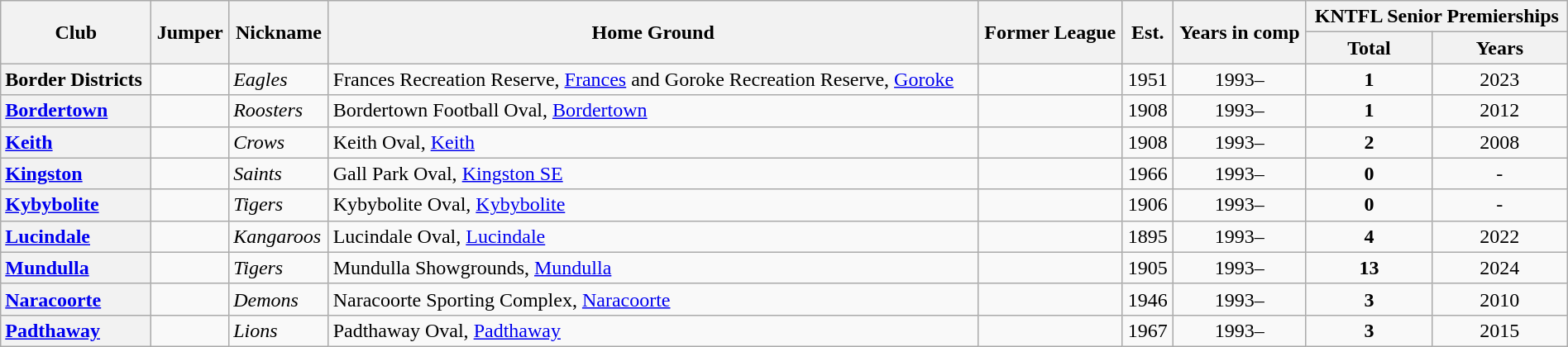<table class="wikitable sortable mw-collapsible mw-collapsed" style="width:100%">
<tr>
<th rowspan="2">Club</th>
<th rowspan="2">Jumper</th>
<th rowspan="2">Nickname</th>
<th rowspan="2">Home Ground</th>
<th rowspan="2">Former League</th>
<th rowspan="2">Est.</th>
<th rowspan="2">Years in comp</th>
<th colspan="2">KNTFL Senior Premierships</th>
</tr>
<tr>
<th>Total</th>
<th>Years</th>
</tr>
<tr>
<th style="text-align:left">Border Districts</th>
<td></td>
<td><em>Eagles</em></td>
<td>Frances Recreation Reserve, <a href='#'>Frances</a> and Goroke Recreation Reserve, <a href='#'>Goroke</a></td>
<td align="center"></td>
<td align="center">1951</td>
<td align="center">1993–</td>
<td align="center"><strong>1</strong></td>
<td align="center">2023</td>
</tr>
<tr>
<th style="text-align:left"><a href='#'>Bordertown</a></th>
<td></td>
<td><em>Roosters</em></td>
<td>Bordertown Football Oval, <a href='#'>Bordertown</a></td>
<td align="center"></td>
<td align="center">1908</td>
<td align="center">1993–</td>
<td align="center"><strong>1</strong></td>
<td align="center">2012</td>
</tr>
<tr>
<th style="text-align:left"><a href='#'>Keith</a></th>
<td></td>
<td><em>Crows</em></td>
<td>Keith Oval, <a href='#'>Keith</a></td>
<td align="center"></td>
<td align="center">1908</td>
<td align="center">1993–</td>
<td align="center"><strong>2</strong></td>
<td align="center">2008</td>
</tr>
<tr>
<th style="text-align:left"><a href='#'>Kingston</a></th>
<td></td>
<td><em>Saints</em></td>
<td>Gall Park Oval, <a href='#'>Kingston SE</a></td>
<td align="center"></td>
<td align="center">1966</td>
<td align="center">1993–</td>
<td align="center"><strong>0</strong></td>
<td align="center">-</td>
</tr>
<tr>
<th style="text-align:left"><a href='#'>Kybybolite</a></th>
<td></td>
<td><em>Tigers</em></td>
<td>Kybybolite Oval, <a href='#'>Kybybolite</a></td>
<td align="center"></td>
<td align="center">1906</td>
<td align="center">1993–</td>
<td align="center"><strong>0</strong></td>
<td align="center">-</td>
</tr>
<tr>
<th style="text-align:left"><a href='#'>Lucindale</a></th>
<td></td>
<td><em>Kangaroos</em></td>
<td>Lucindale Oval, <a href='#'>Lucindale</a></td>
<td align="center"></td>
<td align="center">1895</td>
<td align="center">1993–</td>
<td align="center"><strong>4</strong></td>
<td align="center">2022</td>
</tr>
<tr>
<th style="text-align:left"><a href='#'>Mundulla</a></th>
<td></td>
<td><em>Tigers</em></td>
<td>Mundulla Showgrounds, <a href='#'>Mundulla</a></td>
<td align="center"></td>
<td align="center">1905</td>
<td align="center">1993–</td>
<td align="center"><strong>13</strong></td>
<td align="center">2024</td>
</tr>
<tr>
<th style="text-align:left"><a href='#'>Naracoorte</a></th>
<td></td>
<td><em>Demons</em></td>
<td>Naracoorte Sporting Complex, <a href='#'>Naracoorte</a></td>
<td align="center"></td>
<td align="center">1946</td>
<td align="center">1993–</td>
<td align="center"><strong>3</strong></td>
<td align="center">2010</td>
</tr>
<tr>
<th style="text-align:left"><a href='#'>Padthaway</a></th>
<td></td>
<td><em>Lions</em></td>
<td>Padthaway Oval, <a href='#'>Padthaway</a></td>
<td align="center"></td>
<td align="center">1967</td>
<td align="center">1993–</td>
<td align="center"><strong>3</strong></td>
<td align="center">2015</td>
</tr>
</table>
